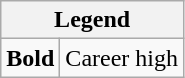<table class="wikitable mw-collapsible">
<tr>
<th colspan="2">Legend</th>
</tr>
<tr>
<td><strong>Bold</strong></td>
<td>Career high</td>
</tr>
</table>
